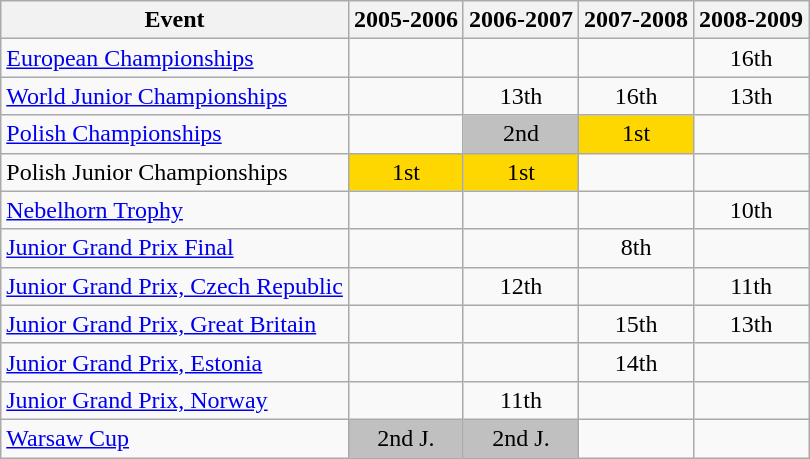<table class="wikitable">
<tr>
<th>Event</th>
<th>2005-2006</th>
<th>2006-2007</th>
<th>2007-2008</th>
<th>2008-2009</th>
</tr>
<tr>
<td><a href='#'>European Championships</a></td>
<td></td>
<td></td>
<td></td>
<td align="center">16th</td>
</tr>
<tr>
<td><a href='#'>World Junior Championships</a></td>
<td></td>
<td align="center">13th</td>
<td align="center">16th</td>
<td align="center">13th</td>
</tr>
<tr>
<td><a href='#'>Polish Championships</a></td>
<td></td>
<td align="center" bgcolor="silver">2nd</td>
<td align="center" bgcolor="gold">1st</td>
<td></td>
</tr>
<tr>
<td>Polish Junior Championships</td>
<td align="center" bgcolor="gold">1st</td>
<td align="center" bgcolor="gold">1st</td>
<td></td>
<td></td>
</tr>
<tr>
<td><a href='#'>Nebelhorn Trophy</a></td>
<td></td>
<td></td>
<td></td>
<td align="center">10th</td>
</tr>
<tr>
<td><a href='#'>Junior Grand Prix Final</a></td>
<td></td>
<td></td>
<td align="center">8th</td>
<td></td>
</tr>
<tr>
<td><a href='#'>Junior Grand Prix, Czech Republic</a></td>
<td></td>
<td align="center">12th</td>
<td></td>
<td align="center">11th</td>
</tr>
<tr>
<td><a href='#'>Junior Grand Prix, Great Britain</a></td>
<td></td>
<td></td>
<td align="center">15th</td>
<td align="center">13th</td>
</tr>
<tr>
<td><a href='#'>Junior Grand Prix, Estonia</a></td>
<td></td>
<td></td>
<td align="center">14th</td>
<td></td>
</tr>
<tr>
<td><a href='#'>Junior Grand Prix, Norway</a></td>
<td></td>
<td align="center">11th</td>
<td></td>
<td></td>
</tr>
<tr>
<td><a href='#'>Warsaw Cup</a></td>
<td align="center" bgcolor="silver">2nd J.</td>
<td align="center" bgcolor="silver">2nd J.</td>
<td></td>
<td></td>
</tr>
</table>
